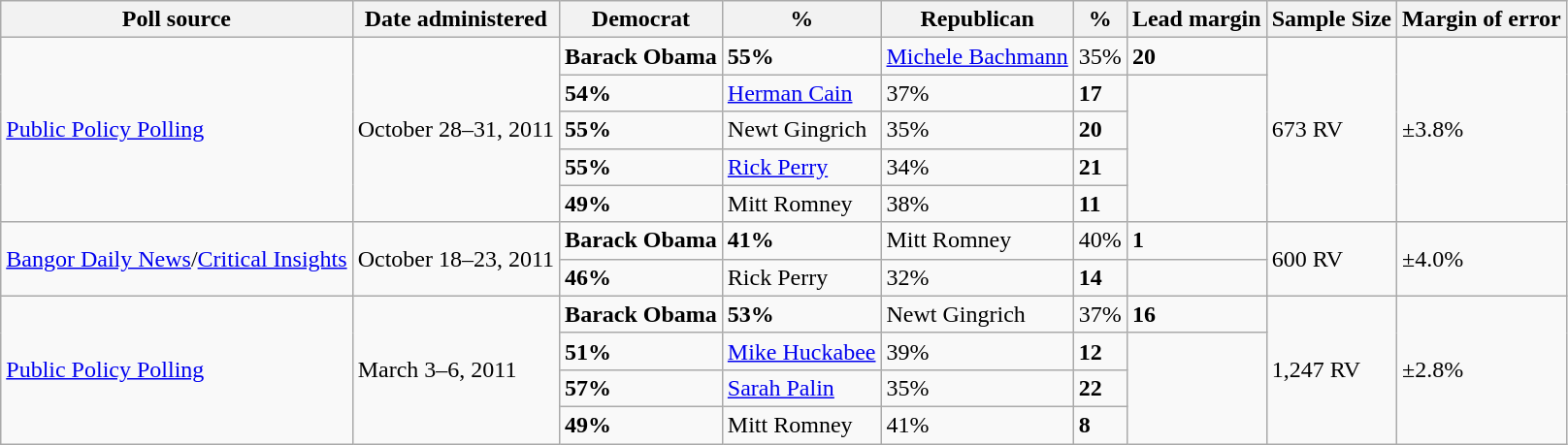<table class="wikitable">
<tr valign=bottom>
<th>Poll source</th>
<th>Date administered</th>
<th>Democrat</th>
<th>%</th>
<th>Republican</th>
<th>%</th>
<th>Lead margin</th>
<th>Sample Size</th>
<th>Margin of error</th>
</tr>
<tr>
<td rowspan=5><a href='#'>Public Policy Polling</a></td>
<td rowspan=5>October 28–31, 2011</td>
<td><strong>Barack Obama</strong></td>
<td><strong>55%</strong></td>
<td><a href='#'>Michele Bachmann</a></td>
<td>35%</td>
<td><strong>20</strong></td>
<td rowspan=5>673 RV</td>
<td rowspan=5>±3.8%</td>
</tr>
<tr>
<td><strong>54%</strong></td>
<td><a href='#'>Herman Cain</a></td>
<td>37%</td>
<td><strong>17</strong></td>
</tr>
<tr>
<td><strong>55%</strong></td>
<td>Newt Gingrich</td>
<td>35%</td>
<td><strong>20</strong></td>
</tr>
<tr>
<td><strong>55%</strong></td>
<td><a href='#'>Rick Perry</a></td>
<td>34%</td>
<td><strong>21</strong></td>
</tr>
<tr>
<td><strong>49%</strong></td>
<td>Mitt Romney</td>
<td>38%</td>
<td><strong>11</strong></td>
</tr>
<tr>
<td rowspan=2><a href='#'>Bangor Daily News</a>/<a href='#'>Critical Insights</a></td>
<td rowspan=2>October 18–23, 2011</td>
<td><strong>Barack Obama</strong></td>
<td><strong>41%</strong></td>
<td>Mitt Romney</td>
<td>40%</td>
<td><strong>1</strong></td>
<td rowspan=2>600 RV</td>
<td rowspan=2>±4.0%</td>
</tr>
<tr>
<td><strong>46%</strong></td>
<td>Rick Perry</td>
<td>32%</td>
<td><strong>14</strong></td>
</tr>
<tr>
<td rowspan=4><a href='#'>Public Policy Polling</a></td>
<td rowspan=4>March 3–6, 2011</td>
<td><strong>Barack Obama</strong></td>
<td><strong>53%</strong></td>
<td>Newt Gingrich</td>
<td>37%</td>
<td><strong>16</strong></td>
<td rowspan=4>1,247 RV</td>
<td rowspan=4>±2.8%</td>
</tr>
<tr>
<td><strong>51%</strong></td>
<td><a href='#'>Mike Huckabee</a></td>
<td>39%</td>
<td><strong>12</strong></td>
</tr>
<tr>
<td><strong>57%</strong></td>
<td><a href='#'>Sarah Palin</a></td>
<td>35%</td>
<td><strong>22</strong></td>
</tr>
<tr>
<td><strong>49%</strong></td>
<td>Mitt Romney</td>
<td>41%</td>
<td><strong>8</strong></td>
</tr>
</table>
